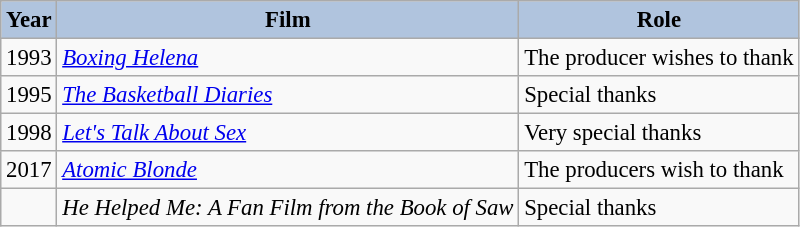<table class="wikitable" style="font-size:95%;">
<tr>
<th style="background:#B0C4DE;">Year</th>
<th style="background:#B0C4DE;">Film</th>
<th style="background:#B0C4DE;">Role</th>
</tr>
<tr>
<td>1993</td>
<td><em><a href='#'>Boxing Helena</a></em></td>
<td>The producer wishes to thank</td>
</tr>
<tr>
<td>1995</td>
<td><em><a href='#'>The Basketball Diaries</a></em></td>
<td>Special thanks</td>
</tr>
<tr>
<td>1998</td>
<td><em><a href='#'>Let's Talk About Sex</a></em></td>
<td>Very special thanks</td>
</tr>
<tr>
<td>2017</td>
<td><em><a href='#'>Atomic Blonde</a></em></td>
<td>The producers wish to thank</td>
</tr>
<tr>
<td></td>
<td><em>He Helped Me: A Fan Film from the Book of Saw</em></td>
<td>Special thanks</td>
</tr>
</table>
